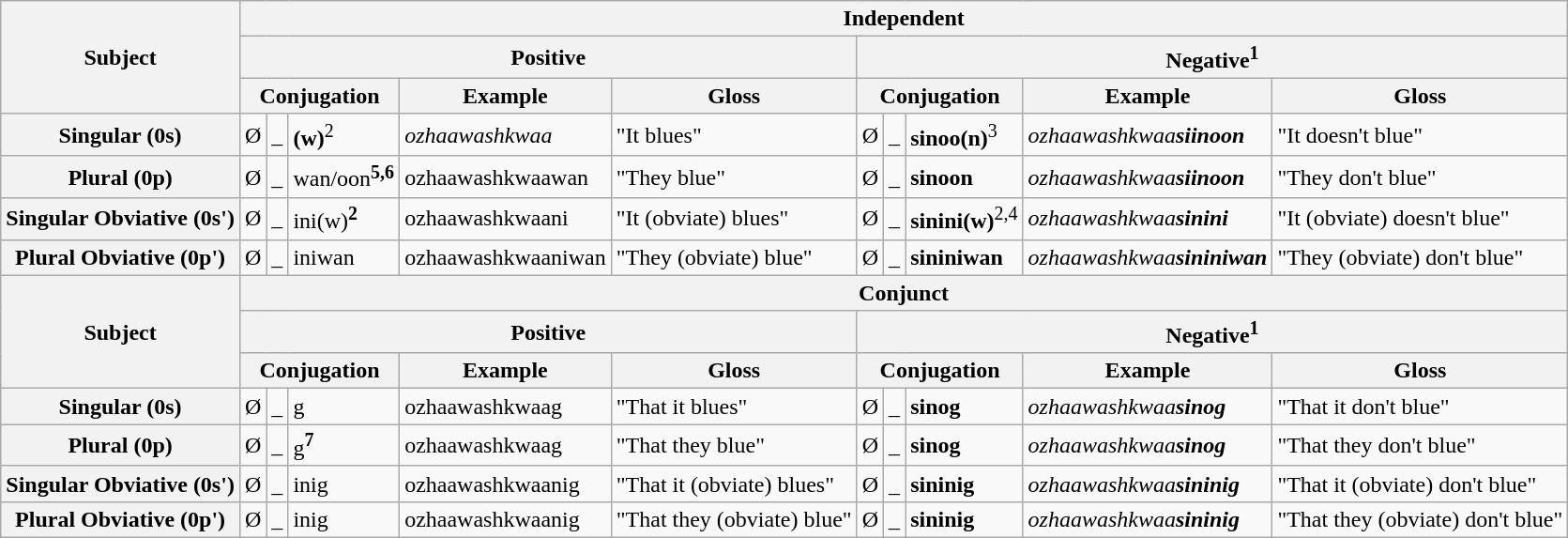<table class="wikitable">
<tr>
<th rowspan=3>Subject</th>
<th colspan=10>Independent</th>
</tr>
<tr>
<th colspan=5>Positive</th>
<th colspan=5>Negative<sup>1</sup></th>
</tr>
<tr>
<th colspan=3>Conjugation</th>
<th>Example</th>
<th>Gloss</th>
<th colspan=3>Conjugation</th>
<th>Example</th>
<th>Gloss</th>
</tr>
<tr>
<th>Singular (0s)</th>
<td>Ø</td>
<td>_</td>
<td><strong>(w)</strong><sup>2</sup></td>
<td><em>ozhaawashkwaa</em></td>
<td>"It blues"</td>
<td>Ø</td>
<td>_</td>
<td><strong>sinoo(n)</strong><sup>3</sup></td>
<td><em>ozhaawashkwaa<strong>siinoon<strong><em></td>
<td>"It doesn't blue"</td>
</tr>
<tr>
<th>Plural (0p)</th>
<td>Ø</td>
<td>_</td>
<td></strong>wan/oon<strong><sup>5,6</sup></td>
<td></em>ozhaawashkwaa</strong>wan</em></strong></td>
<td>"They blue"</td>
<td>Ø</td>
<td>_</td>
<td><strong>sinoon</strong></td>
<td><em>ozhaawashkwaa<strong>siinoon<strong><em></td>
<td>"They don't blue"</td>
</tr>
<tr>
<th>Singular Obviative (0s')</th>
<td>Ø</td>
<td>_</td>
<td></strong>ini(w)<strong><sup>2</sup></td>
<td></em>ozhaawashkwaa</strong>ni</em></strong></td>
<td>"It (obviate) blues"</td>
<td>Ø</td>
<td>_</td>
<td><strong>sinini(w)</strong><sup>2,4</sup></td>
<td><em>ozhaawashkwaa<strong>sinini<strong><em></td>
<td>"It (obviate) doesn't blue"</td>
</tr>
<tr>
<th>Plural Obviative (0p')</th>
<td>Ø</td>
<td>_</td>
<td></strong>iniwan<strong></td>
<td></em>ozhaawashkwaa</strong>niwan</em></strong></td>
<td>"They (obviate) blue"</td>
<td>Ø</td>
<td>_</td>
<td><strong>sininiwan</strong></td>
<td><em>ozhaawashkwaa<strong>sininiwan<strong><em></td>
<td>"They (obviate) don't blue"</td>
</tr>
<tr>
<th rowspan=3>Subject</th>
<th colspan=10>Conjunct</th>
</tr>
<tr>
<th colspan=5>Positive</th>
<th colspan=5>Negative<sup>1</sup></th>
</tr>
<tr>
<th colspan=3>Conjugation</th>
<th>Example</th>
<th>Gloss</th>
<th colspan=3>Conjugation</th>
<th>Example</th>
<th>Gloss</th>
</tr>
<tr>
<th>Singular (0s)</th>
<td>Ø</td>
<td>_</td>
<td></strong>g<strong></td>
<td></em>ozhaawashkwaa</strong>g</em></strong></td>
<td>"That it blues"</td>
<td>Ø</td>
<td>_</td>
<td><strong>sinog</strong></td>
<td><em>ozhaawashkwaa<strong>sinog<strong><em></td>
<td>"That it don't blue"</td>
</tr>
<tr>
<th>Plural (0p)</th>
<td>Ø</td>
<td>_</td>
<td></strong>g<strong><sup>7</sup></td>
<td></em>ozhaawashkwaa</strong>g</em></strong></td>
<td>"That they blue"</td>
<td>Ø</td>
<td>_</td>
<td><strong>sinog</strong></td>
<td><em>ozhaawashkwaa<strong>sinog<strong><em></td>
<td>"That they don't blue"</td>
</tr>
<tr>
<th>Singular Obviative (0s')</th>
<td>Ø</td>
<td>_</td>
<td></strong>inig<strong></td>
<td></em>ozhaawashkwaa</strong>nig</em></strong></td>
<td>"That it (obviate) blues"</td>
<td>Ø</td>
<td>_</td>
<td><strong>sininig</strong></td>
<td><em>ozhaawashkwaa<strong>sininig<strong><em></td>
<td>"That it (obviate) don't blue"</td>
</tr>
<tr>
<th>Plural Obviative (0p')</th>
<td>Ø</td>
<td>_</td>
<td></strong>inig<strong></td>
<td></em>ozhaawashkwaa</strong>nig</em></strong></td>
<td>"That they (obviate) blue"</td>
<td>Ø</td>
<td>_</td>
<td><strong>sininig</strong></td>
<td><em>ozhaawashkwaa<strong>sininig<strong><em></td>
<td>"That they (obviate) don't blue"</td>
</tr>
</table>
